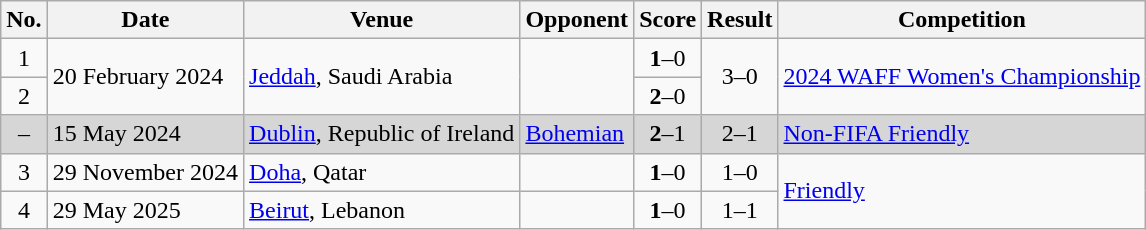<table class="wikitable sortable">
<tr>
<th scope="col">No.</th>
<th scope="col">Date</th>
<th scope="col">Venue</th>
<th scope="col">Opponent</th>
<th scope="col">Score</th>
<th scope="col">Result</th>
<th scope="col">Competition</th>
</tr>
<tr>
<td align="center">1</td>
<td rowspan="2">20 February 2024</td>
<td rowspan="2"><a href='#'>Jeddah</a>, Saudi Arabia</td>
<td rowspan="2"></td>
<td align="center"><strong>1</strong>–0</td>
<td align="center" rowspan="2">3–0</td>
<td rowspan=2><a href='#'>2024 WAFF Women's Championship</a></td>
</tr>
<tr>
<td align="center">2</td>
<td align="center"><strong>2</strong>–0</td>
</tr>
<tr style="background:#d6d6d6">
<td align="center">–</td>
<td>15 May 2024</td>
<td><a href='#'>Dublin</a>, Republic of Ireland</td>
<td> <a href='#'>Bohemian</a></td>
<td align="center"><strong>2</strong>–1</td>
<td align="center">2–1</td>
<td><a href='#'>Non-FIFA Friendly</a></td>
</tr>
<tr>
<td align="center">3</td>
<td>29 November 2024</td>
<td><a href='#'>Doha</a>, Qatar</td>
<td></td>
<td align="center"><strong>1</strong>–0</td>
<td align="center">1–0</td>
<td rowspan=2><a href='#'>Friendly</a></td>
</tr>
<tr>
<td align="center">4</td>
<td>29 May 2025</td>
<td><a href='#'>Beirut</a>, Lebanon</td>
<td></td>
<td align="center"><strong>1</strong>–0</td>
<td align="center">1–1</td>
</tr>
</table>
